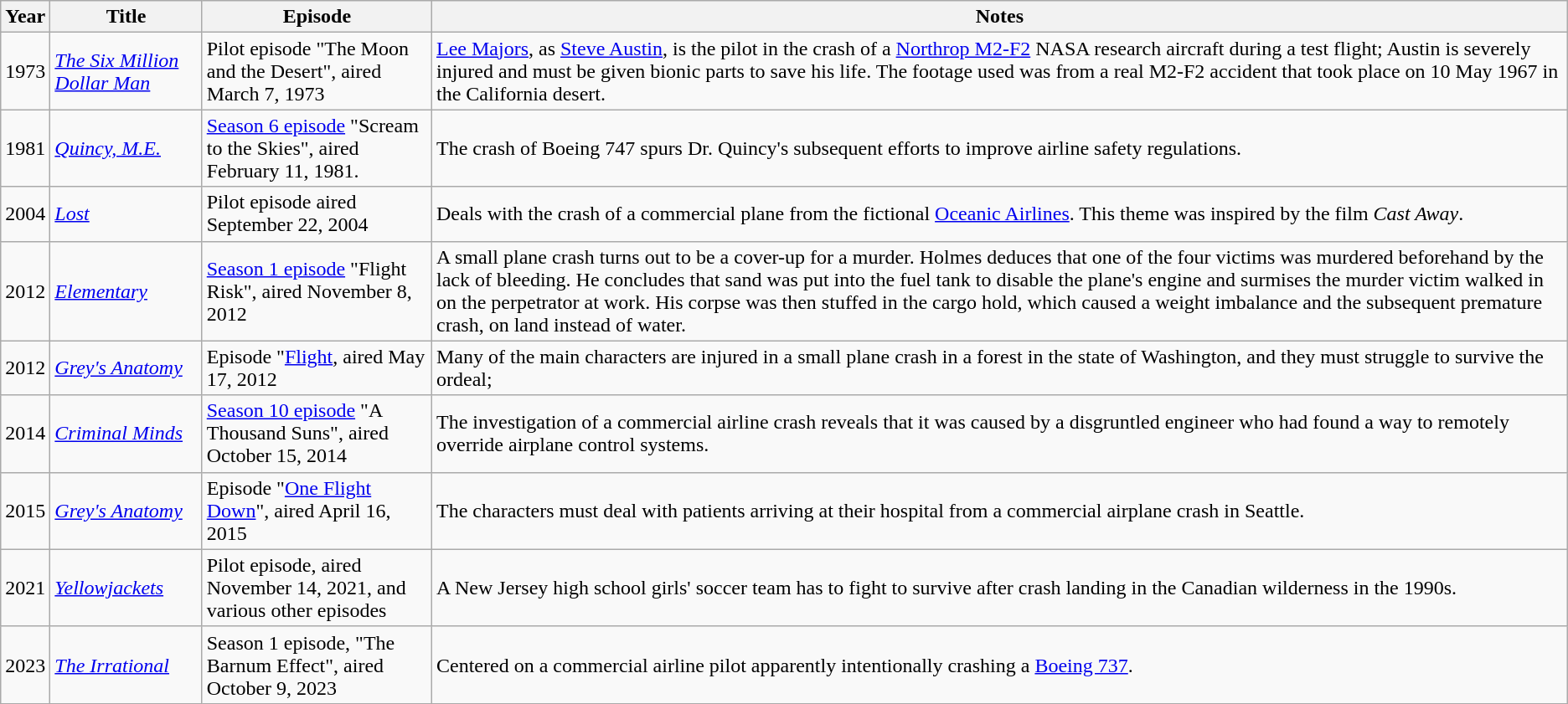<table class="wikitable sortable">
<tr>
<th>Year</th>
<th>Title</th>
<th>Episode</th>
<th class="unsortable">Notes</th>
</tr>
<tr>
<td>1973</td>
<td><em><a href='#'>The Six Million Dollar Man</a></em></td>
<td>Pilot episode "The Moon and the Desert", aired March 7, 1973</td>
<td><a href='#'>Lee Majors</a>, as <a href='#'>Steve Austin</a>, is the pilot in the crash of a <a href='#'>Northrop M2-F2</a> NASA research aircraft during a test flight; Austin is severely injured and must be given bionic parts to save his life. The footage used was from a real M2-F2 accident that took place on 10 May 1967 in the California desert.</td>
</tr>
<tr>
<td>1981</td>
<td><em><a href='#'>Quincy, M.E.</a></em></td>
<td><a href='#'>Season 6 episode</a> "Scream to the Skies", aired February 11, 1981.</td>
<td>The crash of Boeing 747 spurs Dr. Quincy's subsequent efforts to improve airline safety regulations.</td>
</tr>
<tr>
<td>2004</td>
<td><em><a href='#'>Lost</a></em></td>
<td>Pilot episode aired September 22, 2004</td>
<td>Deals with the crash of a commercial plane from the fictional <a href='#'>Oceanic Airlines</a>. This theme was inspired by the film <em>Cast Away</em>.</td>
</tr>
<tr>
<td>2012</td>
<td><em><a href='#'>Elementary</a></em></td>
<td><a href='#'>Season 1 episode</a> "Flight Risk", aired November 8, 2012</td>
<td>A small plane crash turns out to be a cover-up for a murder. Holmes deduces that one of the four victims was murdered beforehand by the lack of bleeding. He concludes that sand was put into the fuel tank to disable the plane's engine and surmises the murder victim walked in on the perpetrator at work. His corpse was then stuffed in the cargo hold, which caused a weight imbalance and the subsequent premature crash, on land instead of water.</td>
</tr>
<tr>
<td>2012</td>
<td><em><a href='#'>Grey's Anatomy</a></em></td>
<td>Episode "<a href='#'>Flight</a>, aired May 17, 2012</td>
<td>Many of the main characters are injured in a small plane crash in a forest in the state of Washington, and they must struggle to survive the ordeal;</td>
</tr>
<tr>
<td>2014</td>
<td><em><a href='#'>Criminal Minds</a></em></td>
<td><a href='#'>Season 10 episode</a> "A Thousand Suns", aired October 15, 2014</td>
<td>The investigation of a commercial airline crash reveals that it was caused by a disgruntled engineer who had found a way to remotely override airplane control systems.</td>
</tr>
<tr>
<td>2015</td>
<td><em><a href='#'>Grey's Anatomy</a></em></td>
<td>Episode "<a href='#'>One Flight Down</a>", aired April 16, 2015</td>
<td>The characters must deal with patients arriving at their hospital from a commercial airplane crash in Seattle.</td>
</tr>
<tr>
<td>2021</td>
<td><em><a href='#'>Yellowjackets</a></em></td>
<td>Pilot episode, aired November 14, 2021, and various other episodes</td>
<td>A New Jersey high school girls' soccer team has to fight to survive after crash landing in the Canadian wilderness in the 1990s.</td>
</tr>
<tr>
<td>2023</td>
<td><em><a href='#'>The Irrational</a></em></td>
<td>Season 1 episode, "The Barnum Effect", aired October 9, 2023</td>
<td>Centered on a commercial airline pilot apparently intentionally crashing a <a href='#'>Boeing 737</a>.</td>
</tr>
</table>
